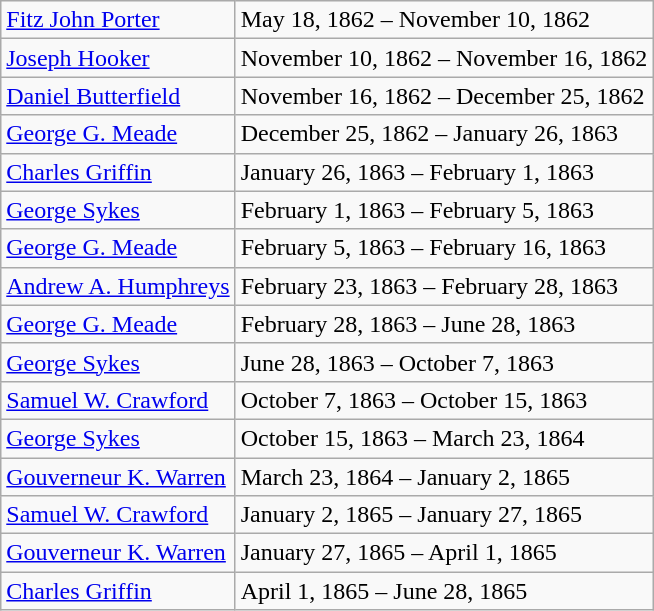<table class="wikitable">
<tr>
<td><a href='#'>Fitz John Porter</a></td>
<td>May 18, 1862 – November 10, 1862</td>
</tr>
<tr>
<td><a href='#'>Joseph Hooker</a></td>
<td>November 10, 1862 – November 16, 1862</td>
</tr>
<tr>
<td><a href='#'>Daniel Butterfield</a></td>
<td>November 16, 1862 – December 25, 1862</td>
</tr>
<tr>
<td><a href='#'>George G. Meade</a></td>
<td>December 25, 1862 – January 26, 1863</td>
</tr>
<tr>
<td><a href='#'>Charles Griffin</a></td>
<td>January 26, 1863 – February 1, 1863</td>
</tr>
<tr>
<td><a href='#'>George Sykes</a></td>
<td>February 1, 1863 – February 5, 1863</td>
</tr>
<tr>
<td><a href='#'>George G. Meade</a></td>
<td>February 5, 1863 – February 16, 1863</td>
</tr>
<tr>
<td><a href='#'>Andrew A. Humphreys</a></td>
<td>February 23, 1863 – February 28, 1863</td>
</tr>
<tr>
<td><a href='#'>George G. Meade</a></td>
<td>February 28, 1863 – June 28, 1863</td>
</tr>
<tr>
<td><a href='#'>George Sykes</a></td>
<td>June 28, 1863 – October 7, 1863</td>
</tr>
<tr>
<td><a href='#'>Samuel W. Crawford</a></td>
<td>October 7, 1863 – October 15, 1863</td>
</tr>
<tr>
<td><a href='#'>George Sykes</a></td>
<td>October 15, 1863 – March 23, 1864</td>
</tr>
<tr>
<td><a href='#'>Gouverneur K. Warren</a></td>
<td>March 23, 1864 – January 2, 1865</td>
</tr>
<tr>
<td><a href='#'>Samuel W. Crawford</a></td>
<td>January 2, 1865 – January 27, 1865</td>
</tr>
<tr>
<td><a href='#'>Gouverneur K. Warren</a></td>
<td>January 27, 1865 – April 1, 1865</td>
</tr>
<tr>
<td><a href='#'>Charles Griffin</a></td>
<td>April 1, 1865 – June 28, 1865</td>
</tr>
</table>
